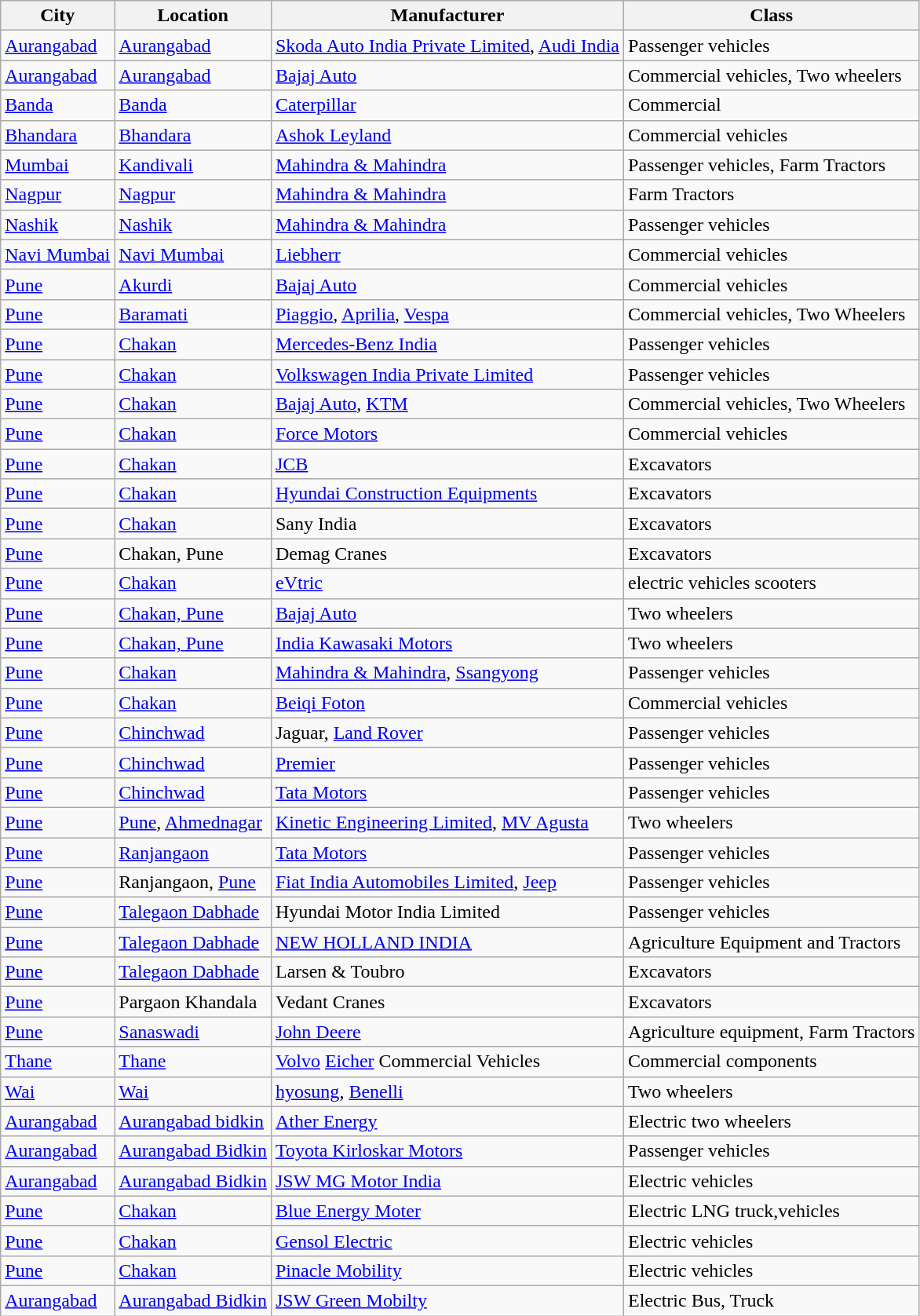<table class="wikitable sortable" border="1">
<tr>
<th>City</th>
<th>Location</th>
<th>Manufacturer</th>
<th>Class</th>
</tr>
<tr>
<td><a href='#'>Aurangabad</a></td>
<td><a href='#'>Aurangabad</a></td>
<td><a href='#'>Skoda Auto India Private Limited</a>, <a href='#'>Audi India</a></td>
<td>Passenger vehicles</td>
</tr>
<tr>
<td><a href='#'>Aurangabad</a></td>
<td><a href='#'>Aurangabad</a></td>
<td><a href='#'>Bajaj Auto</a></td>
<td>Commercial vehicles, Two wheelers</td>
</tr>
<tr>
<td><a href='#'>Banda</a></td>
<td><a href='#'>Banda</a></td>
<td><a href='#'>Caterpillar</a></td>
<td>Commercial</td>
</tr>
<tr>
<td><a href='#'>Bhandara</a></td>
<td><a href='#'>Bhandara</a></td>
<td><a href='#'>Ashok Leyland</a></td>
<td>Commercial vehicles</td>
</tr>
<tr>
<td><a href='#'>Mumbai</a></td>
<td><a href='#'>Kandivali</a></td>
<td><a href='#'>Mahindra & Mahindra</a></td>
<td>Passenger vehicles, Farm Tractors</td>
</tr>
<tr>
<td><a href='#'>Nagpur</a></td>
<td><a href='#'>Nagpur</a></td>
<td><a href='#'>Mahindra & Mahindra</a></td>
<td>Farm Tractors</td>
</tr>
<tr>
<td><a href='#'>Nashik</a></td>
<td><a href='#'>Nashik</a></td>
<td><a href='#'>Mahindra & Mahindra</a></td>
<td>Passenger vehicles</td>
</tr>
<tr>
<td><a href='#'>Navi Mumbai</a></td>
<td><a href='#'>Navi Mumbai</a></td>
<td><a href='#'>Liebherr</a></td>
<td>Commercial vehicles</td>
</tr>
<tr>
<td><a href='#'>Pune</a></td>
<td><a href='#'>Akurdi</a></td>
<td><a href='#'>Bajaj Auto</a></td>
<td>Commercial vehicles</td>
</tr>
<tr>
<td><a href='#'>Pune</a></td>
<td><a href='#'>Baramati</a></td>
<td><a href='#'>Piaggio</a>, <a href='#'>Aprilia</a>, <a href='#'>Vespa</a></td>
<td>Commercial vehicles, Two Wheelers</td>
</tr>
<tr>
<td><a href='#'>Pune</a></td>
<td><a href='#'>Chakan</a></td>
<td><a href='#'>Mercedes-Benz India</a></td>
<td>Passenger vehicles</td>
</tr>
<tr>
<td><a href='#'>Pune</a></td>
<td><a href='#'>Chakan</a></td>
<td><a href='#'>Volkswagen India Private Limited</a></td>
<td>Passenger vehicles</td>
</tr>
<tr>
<td><a href='#'>Pune</a></td>
<td><a href='#'>Chakan</a></td>
<td><a href='#'>Bajaj Auto</a>, <a href='#'>KTM</a></td>
<td>Commercial vehicles, Two Wheelers</td>
</tr>
<tr>
<td><a href='#'>Pune</a></td>
<td><a href='#'>Chakan</a></td>
<td><a href='#'>Force Motors</a></td>
<td>Commercial vehicles</td>
</tr>
<tr>
<td><a href='#'>Pune</a></td>
<td><a href='#'>Chakan</a></td>
<td><a href='#'>JCB</a></td>
<td>Excavators</td>
</tr>
<tr>
<td><a href='#'>Pune</a></td>
<td><a href='#'>Chakan</a></td>
<td><a href='#'>Hyundai Construction Equipments</a></td>
<td>Excavators</td>
</tr>
<tr>
<td><a href='#'>Pune</a></td>
<td><a href='#'>Chakan</a></td>
<td>Sany India</td>
<td>Excavators</td>
</tr>
<tr>
<td><a href='#'>Pune</a></td>
<td>Chakan, Pune</td>
<td>Demag Cranes</td>
<td>Excavators</td>
</tr>
<tr>
<td><a href='#'>Pune</a></td>
<td><a href='#'>Chakan</a></td>
<td><a href='#'>eVtric</a></td>
<td>electric vehicles scooters</td>
</tr>
<tr>
<td><a href='#'>Pune</a></td>
<td><a href='#'>Chakan, Pune</a></td>
<td><a href='#'>Bajaj Auto</a></td>
<td>Two wheelers</td>
</tr>
<tr>
<td><a href='#'>Pune</a></td>
<td><a href='#'>Chakan, Pune</a></td>
<td><a href='#'>India Kawasaki Motors</a></td>
<td>Two wheelers</td>
</tr>
<tr>
<td><a href='#'>Pune</a></td>
<td><a href='#'>Chakan</a></td>
<td><a href='#'>Mahindra & Mahindra</a>, <a href='#'>Ssangyong</a></td>
<td>Passenger vehicles</td>
</tr>
<tr>
<td><a href='#'>Pune</a></td>
<td><a href='#'>Chakan</a></td>
<td><a href='#'>Beiqi Foton</a></td>
<td>Commercial vehicles</td>
</tr>
<tr>
<td><a href='#'>Pune</a></td>
<td><a href='#'>Chinchwad</a></td>
<td>Jaguar, <a href='#'>Land Rover</a></td>
<td>Passenger vehicles</td>
</tr>
<tr>
<td><a href='#'>Pune</a></td>
<td><a href='#'>Chinchwad</a></td>
<td><a href='#'>Premier</a></td>
<td>Passenger vehicles</td>
</tr>
<tr>
<td><a href='#'>Pune</a></td>
<td><a href='#'>Chinchwad</a></td>
<td><a href='#'>Tata Motors</a></td>
<td>Passenger vehicles</td>
</tr>
<tr>
<td><a href='#'>Pune</a></td>
<td><a href='#'>Pune</a>, <a href='#'>Ahmednagar</a></td>
<td><a href='#'>Kinetic Engineering Limited</a>, <a href='#'>MV Agusta</a></td>
<td>Two wheelers</td>
</tr>
<tr>
<td><a href='#'>Pune</a></td>
<td><a href='#'>Ranjangaon</a></td>
<td><a href='#'>Tata Motors</a></td>
<td>Passenger vehicles</td>
</tr>
<tr>
<td><a href='#'>Pune</a></td>
<td>Ranjangaon, <a href='#'>Pune</a></td>
<td><a href='#'>Fiat India Automobiles Limited</a>, <a href='#'>Jeep</a></td>
<td>Passenger vehicles</td>
</tr>
<tr>
<td><a href='#'>Pune</a></td>
<td><a href='#'>Talegaon Dabhade</a></td>
<td>Hyundai Motor India Limited</td>
<td>Passenger vehicles</td>
</tr>
<tr>
<td><a href='#'>Pune</a></td>
<td><a href='#'>Talegaon Dabhade</a></td>
<td><a href='#'>NEW HOLLAND INDIA</a></td>
<td>Agriculture Equipment and Tractors</td>
</tr>
<tr>
<td><a href='#'>Pune</a></td>
<td><a href='#'>Talegaon Dabhade</a></td>
<td>Larsen & Toubro</td>
<td>Excavators</td>
</tr>
<tr>
<td><a href='#'>Pune</a></td>
<td>Pargaon Khandala</td>
<td>Vedant Cranes</td>
<td>Excavators</td>
</tr>
<tr>
<td><a href='#'>Pune</a></td>
<td><a href='#'>Sanaswadi</a></td>
<td><a href='#'>John Deere</a></td>
<td>Agriculture equipment, Farm Tractors</td>
</tr>
<tr>
<td><a href='#'>Thane</a></td>
<td><a href='#'>Thane</a></td>
<td><a href='#'>Volvo</a> <a href='#'>Eicher</a> Commercial Vehicles</td>
<td>Commercial components</td>
</tr>
<tr>
<td><a href='#'>Wai</a></td>
<td><a href='#'>Wai</a></td>
<td><a href='#'>hyosung</a>, <a href='#'>Benelli</a></td>
<td>Two wheelers</td>
</tr>
<tr>
<td><a href='#'>Aurangabad</a></td>
<td><a href='#'>Aurangabad bidkin</a></td>
<td><a href='#'>Ather Energy</a></td>
<td>Electric two wheelers</td>
</tr>
<tr>
<td><a href='#'>Aurangabad</a></td>
<td><a href='#'>Aurangabad Bidkin</a></td>
<td><a href='#'>Toyota Kirloskar Motors</a></td>
<td>Passenger vehicles</td>
</tr>
<tr>
<td><a href='#'>Aurangabad</a></td>
<td><a href='#'>Aurangabad Bidkin</a></td>
<td><a href='#'>JSW MG Motor India</a></td>
<td>Electric vehicles</td>
</tr>
<tr>
<td><a href='#'>Pune</a></td>
<td><a href='#'>Chakan</a></td>
<td><a href='#'>Blue Energy Moter</a></td>
<td>Electric LNG truck,vehicles</td>
</tr>
<tr>
<td><a href='#'>Pune</a></td>
<td><a href='#'>Chakan</a></td>
<td><a href='#'>Gensol Electric</a></td>
<td>Electric vehicles</td>
</tr>
<tr>
<td><a href='#'>Pune</a></td>
<td><a href='#'>Chakan</a></td>
<td><a href='#'>Pinacle Mobility</a></td>
<td>Electric vehicles</td>
</tr>
<tr>
<td><a href='#'>Aurangabad</a></td>
<td><a href='#'>Aurangabad Bidkin</a></td>
<td><a href='#'>JSW Green Mobilty</a></td>
<td>Electric Bus, Truck</td>
</tr>
</table>
